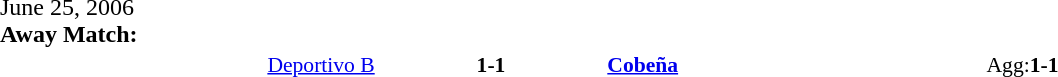<table width=100% cellspacing=1>
<tr>
<th width=20%></th>
<th width=12%></th>
<th width=20%></th>
<th></th>
</tr>
<tr>
<td>June 25, 2006<br><strong>Away Match:</strong></td>
</tr>
<tr style=font-size:90%>
<td align=right><a href='#'>Deportivo B</a></td>
<td align=center><strong>1-1</strong></td>
<td><strong><a href='#'>Cobeña</a></strong></td>
<td>Agg:<strong>1-1</strong></td>
</tr>
</table>
